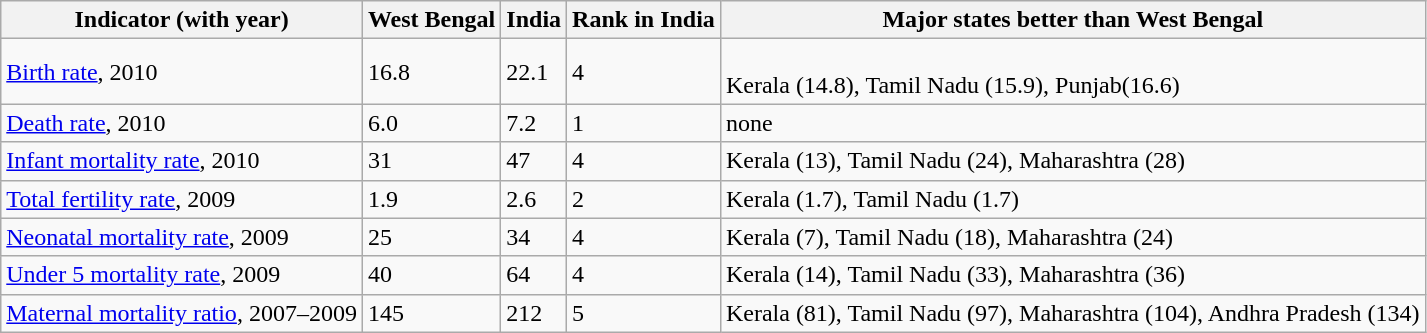<table class="wikitable">
<tr>
<th>Indicator (with year)</th>
<th>West Bengal</th>
<th>India</th>
<th>Rank in India</th>
<th>Major states better than West Bengal</th>
</tr>
<tr>
<td><a href='#'>Birth rate</a>, 2010</td>
<td>16.8</td>
<td>22.1</td>
<td>4</td>
<td><br>Kerala (14.8), Tamil Nadu (15.9), Punjab(16.6)</td>
</tr>
<tr>
<td><a href='#'>Death rate</a>, 2010</td>
<td>6.0</td>
<td>7.2</td>
<td>1</td>
<td>none</td>
</tr>
<tr>
<td><a href='#'>Infant mortality rate</a>, 2010</td>
<td>31</td>
<td>47</td>
<td>4</td>
<td>Kerala (13), Tamil Nadu (24), Maharashtra (28)</td>
</tr>
<tr>
<td><a href='#'>Total fertility rate</a>, 2009</td>
<td>1.9</td>
<td>2.6</td>
<td>2</td>
<td>Kerala (1.7), Tamil Nadu (1.7)</td>
</tr>
<tr>
<td><a href='#'>Neonatal mortality rate</a>, 2009</td>
<td>25</td>
<td>34</td>
<td>4</td>
<td>Kerala (7), Tamil Nadu (18), Maharashtra (24)</td>
</tr>
<tr>
<td><a href='#'>Under 5 mortality rate</a>, 2009</td>
<td>40</td>
<td>64</td>
<td>4</td>
<td>Kerala (14), Tamil Nadu (33), Maharashtra (36)</td>
</tr>
<tr>
<td><a href='#'>Maternal mortality ratio</a>, 2007–2009</td>
<td>145</td>
<td>212</td>
<td>5</td>
<td>Kerala (81), Tamil Nadu (97), Maharashtra (104), Andhra Pradesh (134)</td>
</tr>
</table>
